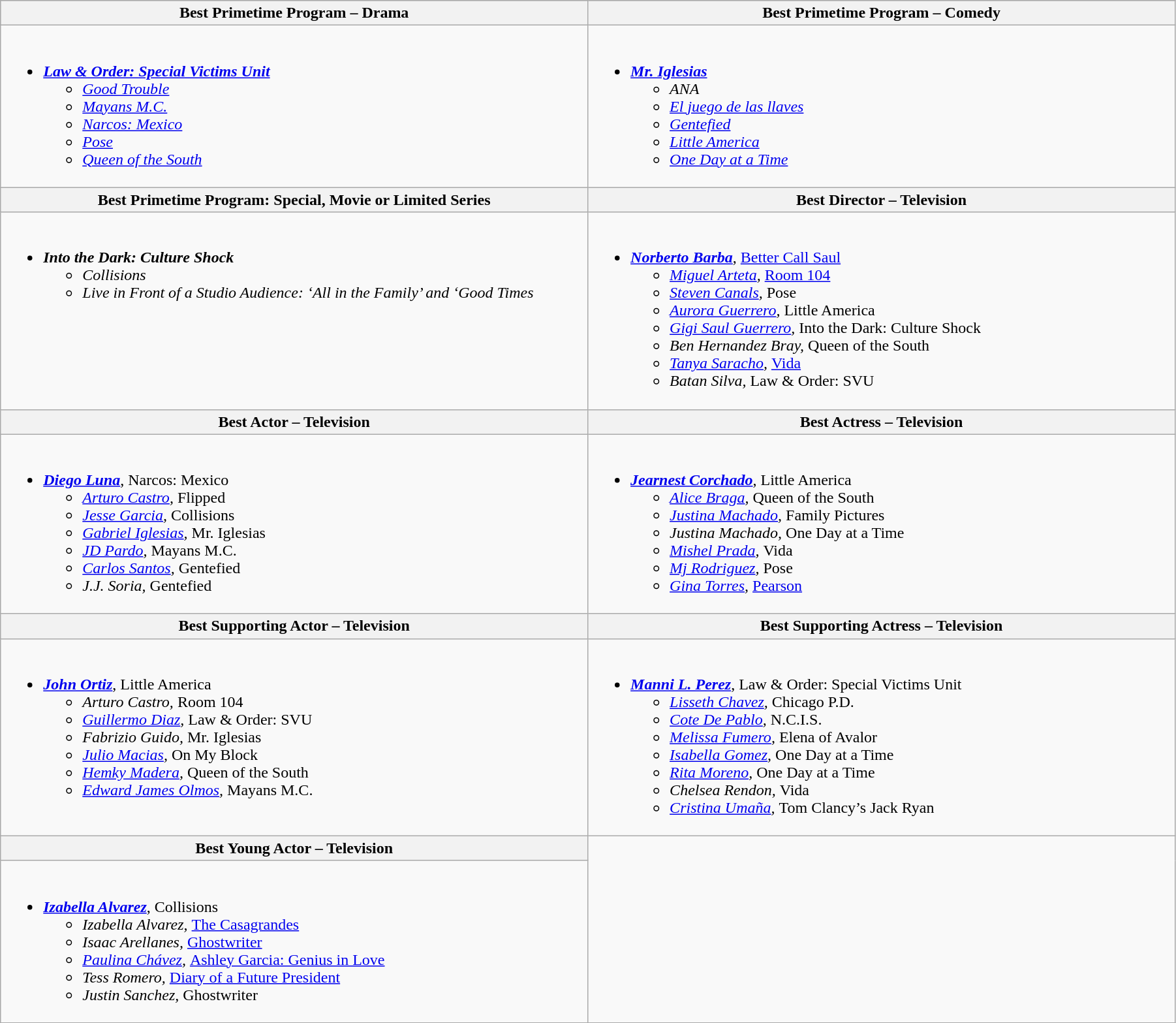<table class="wikitable" style="width:95%">
<tr bgcolor="#bebebe">
<th width="50%">Best Primetime Program – Drama</th>
<th width="50%">Best Primetime Program – Comedy</th>
</tr>
<tr>
<td valign="top"><br><ul><li><strong><em><a href='#'>Law & Order: Special Victims Unit</a></em></strong><ul><li><em><a href='#'>Good Trouble</a></em></li><li><em><a href='#'>Mayans M.C.</a></em></li><li><em><a href='#'>Narcos: Mexico</a></em></li><li><em><a href='#'>Pose</a></em></li><li><em><a href='#'>Queen of the South</a></em></li></ul></li></ul></td>
<td valign="top"><br><ul><li><strong><em><a href='#'>Mr. Iglesias</a></em></strong><ul><li><em>ANA</em></li><li><em><a href='#'>El juego de las llaves</a></em></li><li><em><a href='#'>Gentefied</a></em></li><li><em><a href='#'>Little America</a></em></li><li><em><a href='#'>One Day at a Time</a></em></li></ul></li></ul></td>
</tr>
<tr>
<th width="50%">Best Primetime Program: Special, Movie or Limited Series</th>
<th width="50%">Best Director – Television</th>
</tr>
<tr>
<td valign="top"><br><ul><li><strong><em>Into the Dark: Culture Shock</em></strong><ul><li><em>Collisions</em></li><li><em>Live in Front of a Studio Audience: ‘All in the Family’ and ‘Good Times<strong></li></ul></li></ul></td>
<td valign="top"><br><ul><li><strong><em><a href='#'>Norberto Barba</a></em></strong>, </em><a href='#'>Better Call Saul</a><em><ul><li><a href='#'>Miguel Arteta</a>, </em><a href='#'>Room 104</a><em></li><li><a href='#'>Steven Canals</a>, </em>Pose<em></li><li><a href='#'>Aurora Guerrero</a>, </em>Little America<em></li><li><a href='#'>Gigi Saul Guerrero</a>, </em>Into the Dark: Culture Shock<em></li><li>Ben Hernandez Bray, </em>Queen of the South<em></li><li><a href='#'>Tanya Saracho</a>, </em><a href='#'>Vida</a><em></li><li>Batan Silva, </em>Law & Order: SVU<em></li></ul></li></ul></td>
</tr>
<tr>
<th width="50%">Best Actor – Television</th>
<th width="50%">Best Actress – Television</th>
</tr>
<tr>
<td valign="top"><br><ul><li><strong><em><a href='#'>Diego Luna</a></em></strong>, </em>Narcos: Mexico<em><ul><li><a href='#'>Arturo Castro</a>, </em>Flipped<em></li><li><a href='#'>Jesse Garcia</a>, </em>Collisions<em></li><li><a href='#'>Gabriel Iglesias</a>, </em>Mr. Iglesias<em></li><li><a href='#'>JD Pardo</a>, </em>Mayans M.C.<em></li><li><a href='#'>Carlos Santos</a>, </em>Gentefied<em></li><li>J.J. Soria, </em>Gentefied<em></li></ul></li></ul></td>
<td valign="top"><br><ul><li><strong><em><a href='#'>Jearnest Corchado</a></em></strong>, </em>Little America<em><ul><li><a href='#'>Alice Braga</a>, </em>Queen of the South<em></li><li><a href='#'>Justina Machado</a>, </em>Family Pictures<em></li><li>Justina Machado, </em>One Day at a Time<em></li><li><a href='#'>Mishel Prada</a>, </em>Vida<em></li><li><a href='#'>Mj Rodriguez</a>, </em>Pose<em></li><li><a href='#'>Gina Torres</a>, </em><a href='#'>Pearson</a><em></li></ul></li></ul></td>
</tr>
<tr>
<th width="50%">Best Supporting Actor – Television</th>
<th width="50%">Best Supporting Actress – Television</th>
</tr>
<tr>
<td valign="top"><br><ul><li><strong><em><a href='#'>John Ortiz</a></em></strong>, </em>Little America<em><ul><li>Arturo Castro, </em>Room 104<em></li><li><a href='#'>Guillermo Diaz</a>, </em>Law & Order: SVU<em></li><li>Fabrizio Guido, </em>Mr. Iglesias<em></li><li><a href='#'>Julio Macias</a>, </em>On My Block<em></li><li><a href='#'>Hemky Madera</a>, </em>Queen of the South<em></li><li><a href='#'>Edward James Olmos</a>, </em>Mayans M.C.<em></li></ul></li></ul></td>
<td valign="top"><br><ul><li><strong><em><a href='#'>Manni L. Perez</a></em></strong>, </em>Law & Order: Special Victims Unit<em><ul><li><a href='#'>Lisseth Chavez</a>, </em>Chicago P.D.<em></li><li><a href='#'>Cote De Pablo</a>, </em>N.C.I.S.<em></li><li><a href='#'>Melissa Fumero</a>, </em>Elena of Avalor<em></li><li><a href='#'>Isabella Gomez</a>, </em>One Day at a Time<em></li><li><a href='#'>Rita Moreno</a>, </em>One Day at a Time<em></li><li>Chelsea Rendon, </em>Vida<em></li><li><a href='#'>Cristina Umaña</a>, </em>Tom Clancy’s Jack Ryan<em></li></ul></li></ul></td>
</tr>
<tr>
<th width="50%">Best Young Actor – Television</th>
</tr>
<tr>
<td valign="top"><br><ul><li><strong><em><a href='#'>Izabella Alvarez</a></em></strong>, </em>Collisions<em><ul><li>Izabella Alvarez, </em><a href='#'>The Casagrandes</a><em></li><li>Isaac Arellanes, </em><a href='#'>Ghostwriter</a><em></li><li><a href='#'>Paulina Chávez</a>, </em><a href='#'>Ashley Garcia: Genius in Love</a><em></li><li>Tess Romero, </em><a href='#'>Diary of a Future President</a><em></li><li>Justin Sanchez, </em>Ghostwriter<em></li></ul></li></ul></td>
</tr>
<tr>
</tr>
</table>
